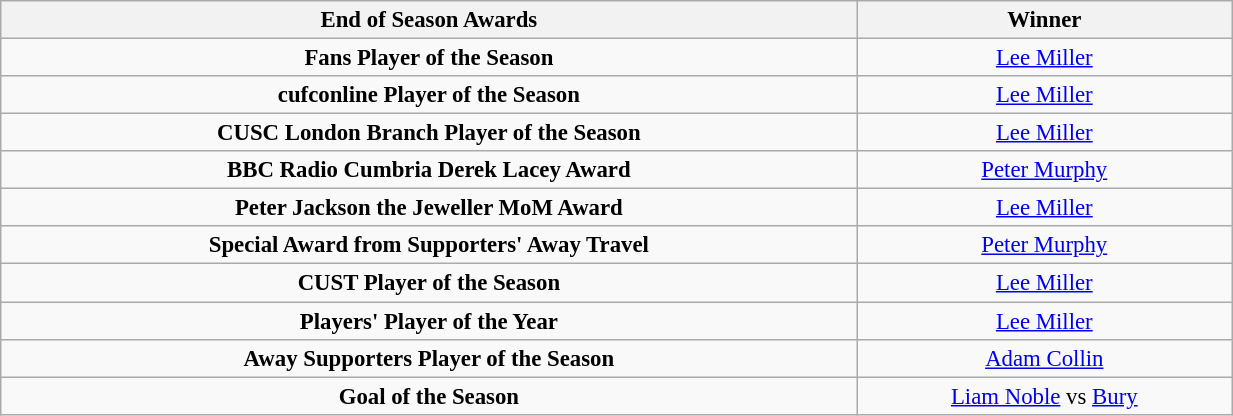<table class="wikitable" style="text-align:center; font-size:95%;width:65%; text-align:left">
<tr>
<th><strong>End of Season Awards</strong></th>
<th><strong>Winner</strong></th>
</tr>
<tr --->
<td align="center"><strong>Fans Player of the Season</strong></td>
<td align="center"><a href='#'>Lee Miller</a></td>
</tr>
<tr --->
<td align="center"><strong>cufconline Player of the Season</strong></td>
<td align="center"><a href='#'>Lee Miller</a></td>
</tr>
<tr --->
<td align="center"><strong>CUSC London Branch Player of the Season</strong></td>
<td align="center"><a href='#'>Lee Miller</a></td>
</tr>
<tr --->
<td align="center"><strong>BBC Radio Cumbria Derek Lacey Award</strong></td>
<td align="center"><a href='#'>Peter Murphy</a></td>
</tr>
<tr --->
<td align="center"><strong>Peter Jackson the Jeweller MoM Award</strong></td>
<td align="center"><a href='#'>Lee Miller</a></td>
</tr>
<tr --->
<td align="center"><strong>Special Award from Supporters' Away Travel</strong></td>
<td align="center"><a href='#'>Peter Murphy</a></td>
</tr>
<tr --->
<td align="center"><strong>CUST Player of the Season</strong></td>
<td align="center"><a href='#'>Lee Miller</a></td>
</tr>
<tr --->
<td align="center"><strong>Players' Player of the Year</strong></td>
<td align="center"><a href='#'>Lee Miller</a></td>
</tr>
<tr --->
<td align="center"><strong>Away Supporters Player of the Season</strong></td>
<td align="center"><a href='#'>Adam Collin</a></td>
</tr>
<tr --->
<td align="center"><strong>Goal of the Season</strong></td>
<td align="center"><a href='#'>Liam Noble</a> vs <a href='#'>Bury</a></td>
</tr>
</table>
